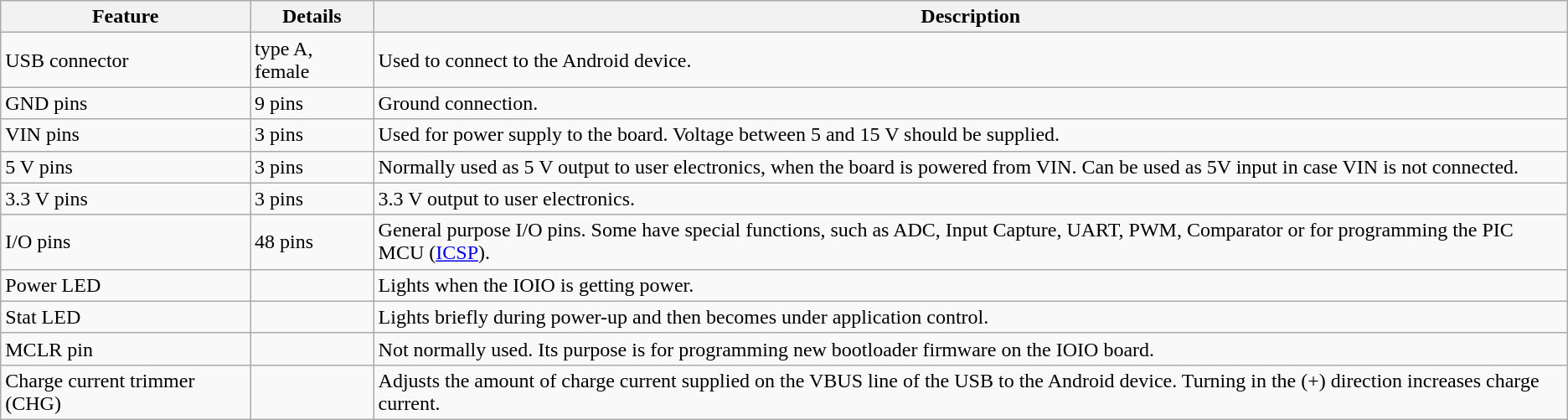<table class="wikitable">
<tr>
<th>Feature</th>
<th>Details</th>
<th>Description</th>
</tr>
<tr>
<td>USB connector</td>
<td>type A, female</td>
<td>Used to connect to the Android device.</td>
</tr>
<tr>
<td>GND pins</td>
<td>9 pins</td>
<td>Ground connection.</td>
</tr>
<tr>
<td>VIN pins</td>
<td>3 pins</td>
<td>Used for power supply to the board. Voltage between 5 and 15 V should be supplied.</td>
</tr>
<tr>
<td>5 V pins</td>
<td>3 pins</td>
<td>Normally used as 5 V output to user electronics, when the board is powered from VIN. Can be used as 5V input in case VIN is not connected.</td>
</tr>
<tr>
<td>3.3 V pins</td>
<td>3 pins</td>
<td>3.3 V output to user electronics.</td>
</tr>
<tr>
<td>I/O pins</td>
<td>48 pins</td>
<td>General purpose I/O pins. Some have special functions, such as ADC, Input Capture, UART, PWM, Comparator or for programming the PIC MCU (<a href='#'>ICSP</a>).</td>
</tr>
<tr>
<td>Power LED</td>
<td></td>
<td>Lights when the IOIO is getting power.</td>
</tr>
<tr>
<td>Stat LED</td>
<td></td>
<td>Lights briefly during power-up and then becomes under application control.</td>
</tr>
<tr>
<td>MCLR pin</td>
<td></td>
<td>Not normally used. Its purpose is for programming new bootloader firmware on the IOIO board.</td>
</tr>
<tr>
<td>Charge current trimmer (CHG)</td>
<td></td>
<td>Adjusts the amount of charge current supplied on the VBUS line of the USB to the Android device. Turning in the (+) direction increases charge current.</td>
</tr>
</table>
